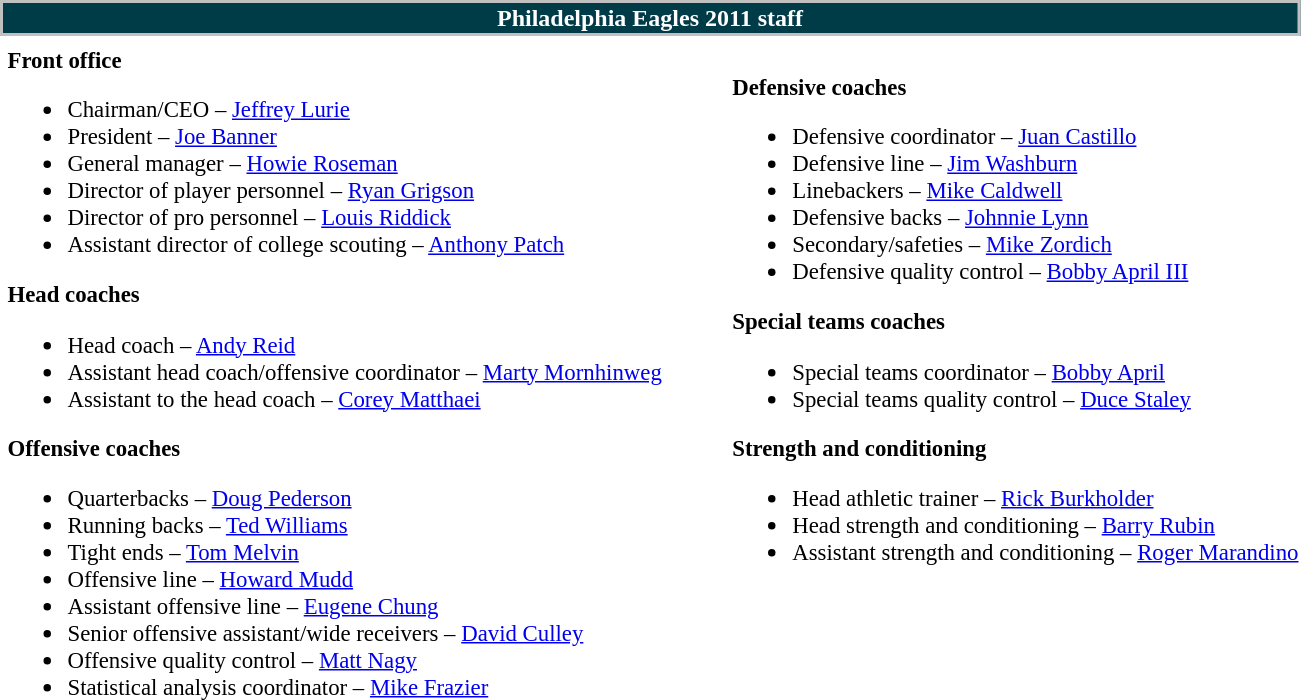<table class="toccolours" style="text-align: left;">
<tr>
<th colspan="7" style="background:#003b48; color:white; text-align: center; border:2px solid silver;"><strong>Philadelphia Eagles 2011 staff</strong></th>
</tr>
<tr>
<td colspan=7 align="right"></td>
</tr>
<tr>
<td valign="top"></td>
<td style="font-size: 95%;" valign="top"><strong>Front office</strong><br><ul><li>Chairman/CEO – <a href='#'>Jeffrey Lurie</a></li><li>President – <a href='#'>Joe Banner</a></li><li>General manager – <a href='#'>Howie Roseman</a></li><li>Director of player personnel – <a href='#'>Ryan Grigson</a></li><li>Director of pro personnel – <a href='#'>Louis Riddick</a></li><li>Assistant director of college scouting – <a href='#'>Anthony Patch</a></li></ul><strong>Head coaches</strong><ul><li>Head coach – <a href='#'>Andy Reid</a></li><li>Assistant head coach/offensive coordinator – <a href='#'>Marty Mornhinweg</a></li><li>Assistant to the head coach – <a href='#'>Corey Matthaei</a></li></ul><strong>Offensive coaches</strong><ul><li>Quarterbacks – <a href='#'>Doug Pederson</a></li><li>Running backs – <a href='#'>Ted Williams</a></li><li>Tight ends – <a href='#'>Tom Melvin</a></li><li>Offensive line – <a href='#'>Howard Mudd</a></li><li>Assistant offensive line – <a href='#'>Eugene Chung</a></li><li>Senior offensive assistant/wide receivers – <a href='#'>David Culley</a></li><li>Offensive quality control – <a href='#'>Matt Nagy</a></li><li>Statistical analysis coordinator – <a href='#'>Mike Frazier</a></li></ul></td>
<td width="35"> </td>
<td valign="top"></td>
<td style="font-size: 95%;" valign="top"><br><strong>Defensive coaches</strong><ul><li>Defensive coordinator – <a href='#'>Juan Castillo</a></li><li>Defensive line – <a href='#'>Jim Washburn</a></li><li>Linebackers – <a href='#'>Mike Caldwell</a></li><li>Defensive backs – <a href='#'>Johnnie Lynn</a></li><li>Secondary/safeties – <a href='#'>Mike Zordich</a></li><li>Defensive quality control – <a href='#'>Bobby April III</a></li></ul><strong>Special teams coaches</strong><ul><li>Special teams coordinator – <a href='#'>Bobby April</a></li><li>Special teams quality control – <a href='#'>Duce Staley</a></li></ul><strong>Strength and conditioning</strong><ul><li>Head athletic trainer – <a href='#'>Rick Burkholder</a></li><li>Head strength and conditioning – <a href='#'>Barry Rubin</a></li><li>Assistant strength and conditioning – <a href='#'>Roger Marandino</a></li></ul></td>
</tr>
</table>
